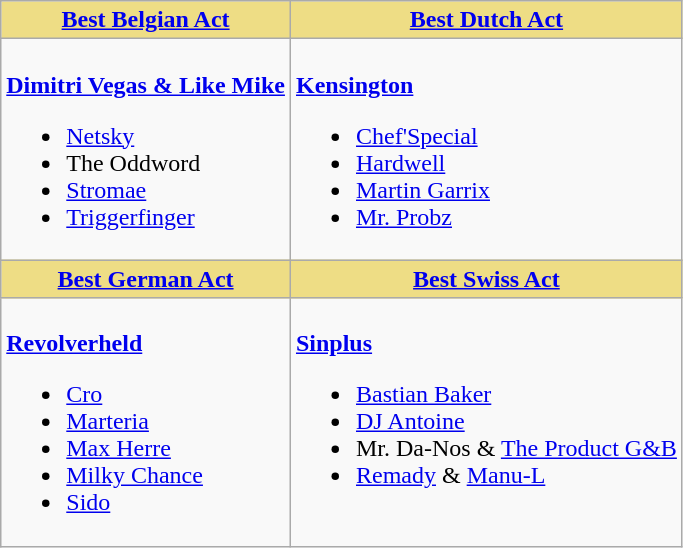<table class=wikitable style="width=100%">
<tr>
<th style="background:#EEDD85; width=50%"><a href='#'>Best Belgian Act</a></th>
<th style="background:#EEDD85; width=50%"><a href='#'>Best Dutch Act</a></th>
</tr>
<tr>
<td valign="top"><br><strong><a href='#'>Dimitri Vegas & Like Mike</a></strong><ul><li><a href='#'>Netsky</a></li><li>The Oddword</li><li><a href='#'>Stromae</a></li><li><a href='#'>Triggerfinger</a></li></ul></td>
<td valign="top"><br><strong><a href='#'>Kensington</a></strong><ul><li><a href='#'>Chef'Special</a></li><li><a href='#'>Hardwell</a></li><li><a href='#'>Martin Garrix</a></li><li><a href='#'>Mr. Probz</a></li></ul></td>
</tr>
<tr>
<th style="background:#EEDD85; width=50%"><a href='#'>Best German Act</a></th>
<th style="background:#EEDD85; width=50%"><a href='#'>Best Swiss Act</a></th>
</tr>
<tr>
<td valign="top"><br><strong><a href='#'>Revolverheld</a></strong><ul><li><a href='#'>Cro</a></li><li><a href='#'>Marteria</a></li><li><a href='#'>Max Herre</a></li><li><a href='#'>Milky Chance</a></li><li><a href='#'>Sido</a></li></ul></td>
<td valign="top"><br><strong><a href='#'>Sinplus</a></strong><ul><li><a href='#'>Bastian Baker</a></li><li><a href='#'>DJ Antoine</a></li><li>Mr. Da-Nos & <a href='#'>The Product G&B</a></li><li><a href='#'>Remady</a> & <a href='#'>Manu-L</a></li></ul></td>
</tr>
</table>
